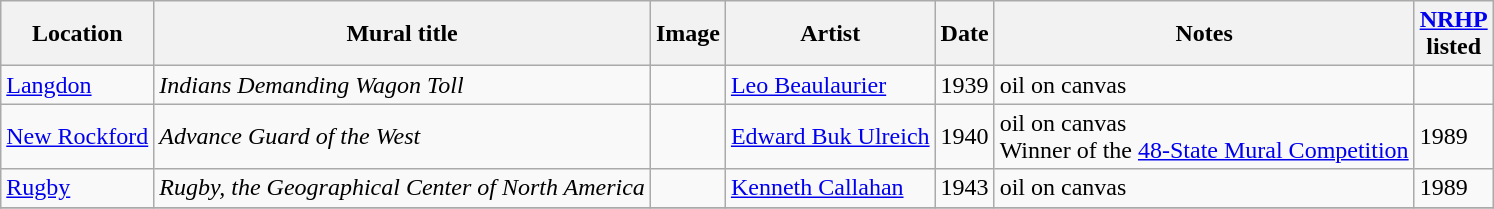<table class="wikitable sortable">
<tr>
<th>Location</th>
<th>Mural title</th>
<th>Image</th>
<th>Artist</th>
<th>Date</th>
<th>Notes</th>
<th><a href='#'>NRHP</a><br>listed</th>
</tr>
<tr>
<td><a href='#'>Langdon</a></td>
<td><em>Indians Demanding Wagon Toll</em></td>
<td></td>
<td><a href='#'>Leo Beaulaurier</a></td>
<td>1939</td>
<td>oil on canvas</td>
<td></td>
</tr>
<tr>
<td><a href='#'>New Rockford</a></td>
<td><em>Advance Guard of the West</em></td>
<td></td>
<td><a href='#'>Edward Buk Ulreich</a></td>
<td>1940</td>
<td>oil on canvas<br>Winner of the <a href='#'>48-State Mural Competition</a></td>
<td>1989</td>
</tr>
<tr>
<td><a href='#'>Rugby</a></td>
<td><em>Rugby, the Geographical Center of North America</em></td>
<td></td>
<td><a href='#'>Kenneth Callahan</a></td>
<td>1943</td>
<td>oil on canvas</td>
<td>1989</td>
</tr>
<tr>
</tr>
</table>
